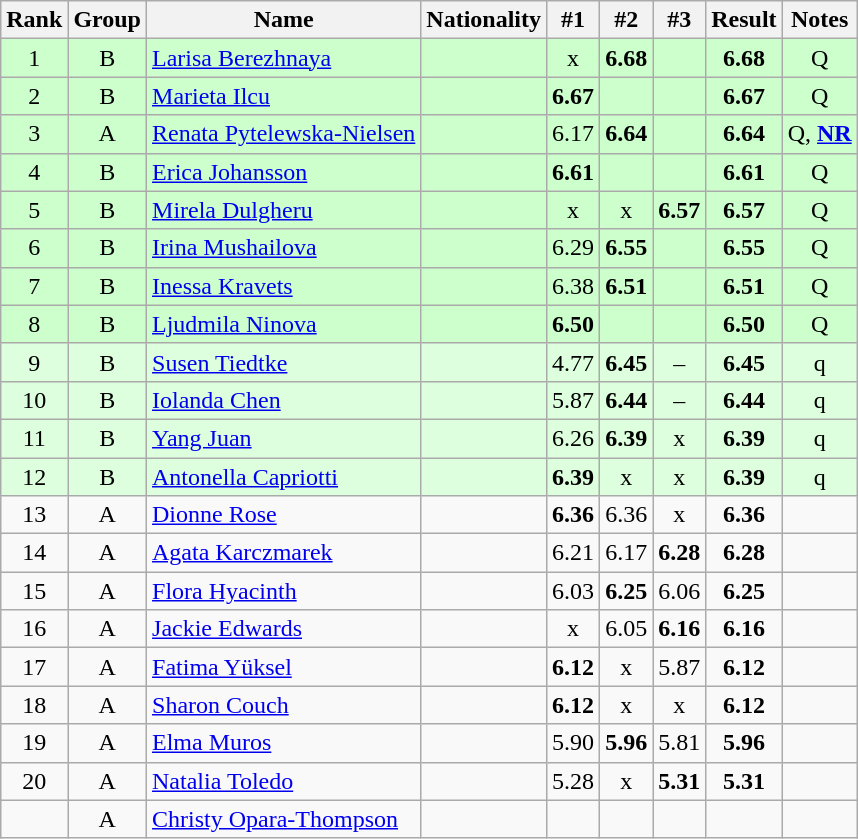<table class="wikitable sortable" style="text-align:center">
<tr>
<th>Rank</th>
<th>Group</th>
<th>Name</th>
<th>Nationality</th>
<th>#1</th>
<th>#2</th>
<th>#3</th>
<th>Result</th>
<th>Notes</th>
</tr>
<tr bgcolor=ccffcc>
<td>1</td>
<td>B</td>
<td align="left"><a href='#'>Larisa Berezhnaya</a></td>
<td align=left></td>
<td>x</td>
<td><strong>6.68</strong></td>
<td></td>
<td><strong>6.68</strong></td>
<td>Q</td>
</tr>
<tr bgcolor=ccffcc>
<td>2</td>
<td>B</td>
<td align="left"><a href='#'>Marieta Ilcu</a></td>
<td align=left></td>
<td><strong>6.67</strong></td>
<td></td>
<td></td>
<td><strong>6.67</strong></td>
<td>Q</td>
</tr>
<tr bgcolor=ccffcc>
<td>3</td>
<td>A</td>
<td align="left"><a href='#'>Renata Pytelewska-Nielsen</a></td>
<td align=left></td>
<td>6.17</td>
<td><strong>6.64</strong></td>
<td></td>
<td><strong>6.64</strong></td>
<td>Q, <strong><a href='#'>NR</a></strong></td>
</tr>
<tr bgcolor=ccffcc>
<td>4</td>
<td>B</td>
<td align="left"><a href='#'>Erica Johansson</a></td>
<td align=left></td>
<td><strong>6.61</strong></td>
<td></td>
<td></td>
<td><strong>6.61</strong></td>
<td>Q</td>
</tr>
<tr bgcolor=ccffcc>
<td>5</td>
<td>B</td>
<td align="left"><a href='#'>Mirela Dulgheru</a></td>
<td align=left></td>
<td>x</td>
<td>x</td>
<td><strong>6.57</strong></td>
<td><strong>6.57</strong></td>
<td>Q</td>
</tr>
<tr bgcolor=ccffcc>
<td>6</td>
<td>B</td>
<td align="left"><a href='#'>Irina Mushailova</a></td>
<td align=left></td>
<td>6.29</td>
<td><strong>6.55</strong></td>
<td></td>
<td><strong>6.55</strong></td>
<td>Q</td>
</tr>
<tr bgcolor=ccffcc>
<td>7</td>
<td>B</td>
<td align="left"><a href='#'>Inessa Kravets</a></td>
<td align=left></td>
<td>6.38</td>
<td><strong>6.51</strong></td>
<td></td>
<td><strong>6.51</strong></td>
<td>Q</td>
</tr>
<tr bgcolor=ccffcc>
<td>8</td>
<td>B</td>
<td align="left"><a href='#'>Ljudmila Ninova</a></td>
<td align=left></td>
<td><strong>6.50</strong></td>
<td></td>
<td></td>
<td><strong>6.50</strong></td>
<td>Q</td>
</tr>
<tr bgcolor=ddffdd>
<td>9</td>
<td>B</td>
<td align="left"><a href='#'>Susen Tiedtke</a></td>
<td align=left></td>
<td>4.77</td>
<td><strong>6.45</strong></td>
<td>–</td>
<td><strong>6.45</strong></td>
<td>q</td>
</tr>
<tr bgcolor=ddffdd>
<td>10</td>
<td>B</td>
<td align="left"><a href='#'>Iolanda Chen</a></td>
<td align=left></td>
<td>5.87</td>
<td><strong>6.44</strong></td>
<td>–</td>
<td><strong>6.44</strong></td>
<td>q</td>
</tr>
<tr bgcolor=ddffdd>
<td>11</td>
<td>B</td>
<td align="left"><a href='#'>Yang Juan</a></td>
<td align=left></td>
<td>6.26</td>
<td><strong>6.39</strong></td>
<td>x</td>
<td><strong>6.39</strong></td>
<td>q</td>
</tr>
<tr bgcolor=ddffdd>
<td>12</td>
<td>B</td>
<td align="left"><a href='#'>Antonella Capriotti</a></td>
<td align=left></td>
<td><strong>6.39</strong></td>
<td>x</td>
<td>x</td>
<td><strong>6.39</strong></td>
<td>q</td>
</tr>
<tr>
<td>13</td>
<td>A</td>
<td align="left"><a href='#'>Dionne Rose</a></td>
<td align=left></td>
<td><strong>6.36</strong></td>
<td>6.36</td>
<td>x</td>
<td><strong>6.36</strong></td>
<td></td>
</tr>
<tr>
<td>14</td>
<td>A</td>
<td align="left"><a href='#'>Agata Karczmarek</a></td>
<td align=left></td>
<td>6.21</td>
<td>6.17</td>
<td><strong>6.28</strong></td>
<td><strong>6.28</strong></td>
<td></td>
</tr>
<tr>
<td>15</td>
<td>A</td>
<td align="left"><a href='#'>Flora Hyacinth</a></td>
<td align=left></td>
<td>6.03</td>
<td><strong>6.25</strong></td>
<td>6.06</td>
<td><strong>6.25</strong></td>
<td></td>
</tr>
<tr>
<td>16</td>
<td>A</td>
<td align="left"><a href='#'>Jackie Edwards</a></td>
<td align=left></td>
<td>x</td>
<td>6.05</td>
<td><strong>6.16</strong></td>
<td><strong>6.16</strong></td>
<td></td>
</tr>
<tr>
<td>17</td>
<td>A</td>
<td align="left"><a href='#'>Fatima Yüksel</a></td>
<td align=left></td>
<td><strong>6.12</strong></td>
<td>x</td>
<td>5.87</td>
<td><strong>6.12</strong></td>
<td></td>
</tr>
<tr>
<td>18</td>
<td>A</td>
<td align="left"><a href='#'>Sharon Couch</a></td>
<td align=left></td>
<td><strong>6.12</strong></td>
<td>x</td>
<td>x</td>
<td><strong>6.12</strong></td>
<td></td>
</tr>
<tr>
<td>19</td>
<td>A</td>
<td align="left"><a href='#'>Elma Muros</a></td>
<td align=left></td>
<td>5.90</td>
<td><strong>5.96</strong></td>
<td>5.81</td>
<td><strong>5.96</strong></td>
<td></td>
</tr>
<tr>
<td>20</td>
<td>A</td>
<td align="left"><a href='#'>Natalia Toledo</a></td>
<td align=left></td>
<td>5.28</td>
<td>x</td>
<td><strong>5.31</strong></td>
<td><strong>5.31</strong></td>
<td></td>
</tr>
<tr>
<td></td>
<td>A</td>
<td align="left"><a href='#'>Christy Opara-Thompson</a></td>
<td align=left></td>
<td></td>
<td></td>
<td></td>
<td><strong></strong></td>
<td></td>
</tr>
</table>
